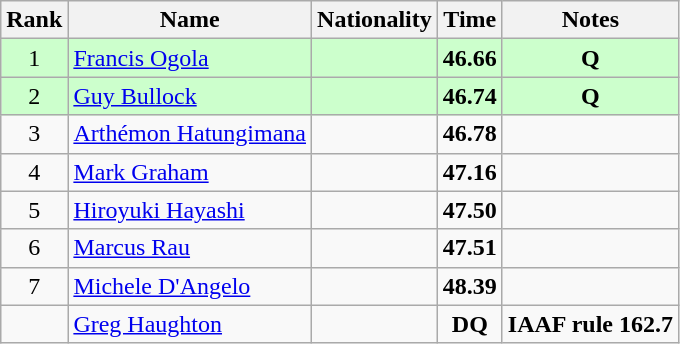<table class="wikitable sortable" style="text-align:center">
<tr>
<th>Rank</th>
<th>Name</th>
<th>Nationality</th>
<th>Time</th>
<th>Notes</th>
</tr>
<tr bgcolor=ccffcc>
<td>1</td>
<td align=left><a href='#'>Francis Ogola</a></td>
<td align=left></td>
<td><strong>46.66</strong></td>
<td><strong>Q</strong></td>
</tr>
<tr bgcolor=ccffcc>
<td>2</td>
<td align=left><a href='#'>Guy Bullock</a></td>
<td align=left></td>
<td><strong>46.74</strong></td>
<td><strong>Q</strong></td>
</tr>
<tr>
<td>3</td>
<td align=left><a href='#'>Arthémon Hatungimana</a></td>
<td align=left></td>
<td><strong>46.78</strong></td>
<td></td>
</tr>
<tr>
<td>4</td>
<td align=left><a href='#'>Mark Graham</a></td>
<td align=left></td>
<td><strong>47.16</strong></td>
<td></td>
</tr>
<tr>
<td>5</td>
<td align=left><a href='#'>Hiroyuki Hayashi</a></td>
<td align=left></td>
<td><strong>47.50</strong></td>
<td></td>
</tr>
<tr>
<td>6</td>
<td align=left><a href='#'>Marcus Rau</a></td>
<td align=left></td>
<td><strong>47.51</strong></td>
<td></td>
</tr>
<tr>
<td>7</td>
<td align=left><a href='#'>Michele D'Angelo</a></td>
<td align=left></td>
<td><strong>48.39</strong></td>
<td></td>
</tr>
<tr>
<td></td>
<td align=left><a href='#'>Greg Haughton</a></td>
<td align=left></td>
<td><strong>DQ</strong></td>
<td><strong>IAAF rule 162.7</strong></td>
</tr>
</table>
